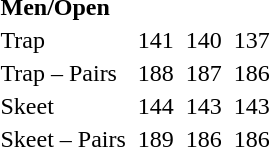<table>
<tr>
<td colspan=7><strong>Men/Open</strong></td>
</tr>
<tr>
<td>Trap</td>
<td></td>
<td>141</td>
<td></td>
<td>140</td>
<td></td>
<td>137</td>
</tr>
<tr>
<td>Trap – Pairs</td>
<td></td>
<td>188</td>
<td></td>
<td>187</td>
<td></td>
<td>186</td>
</tr>
<tr>
<td>Skeet</td>
<td></td>
<td>144</td>
<td></td>
<td>143</td>
<td></td>
<td>143</td>
</tr>
<tr>
<td>Skeet – Pairs</td>
<td></td>
<td>189</td>
<td></td>
<td>186</td>
<td></td>
<td>186</td>
</tr>
</table>
